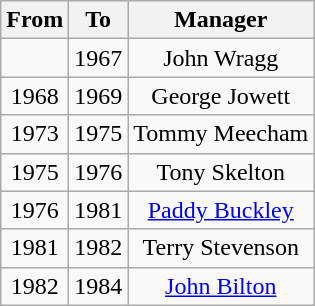<table class="wikitable" style="text-align: center">
<tr>
<th>From</th>
<th>To</th>
<th>Manager</th>
</tr>
<tr>
<td></td>
<td>1967</td>
<td>John Wragg</td>
</tr>
<tr>
<td>1968</td>
<td>1969</td>
<td>George Jowett</td>
</tr>
<tr>
<td>1973</td>
<td>1975</td>
<td>Tommy Meecham</td>
</tr>
<tr>
<td>1975</td>
<td>1976</td>
<td>Tony Skelton</td>
</tr>
<tr>
<td>1976</td>
<td>1981</td>
<td><a href='#'>Paddy Buckley</a></td>
</tr>
<tr>
<td>1981</td>
<td>1982</td>
<td>Terry Stevenson</td>
</tr>
<tr>
<td>1982</td>
<td>1984</td>
<td><a href='#'>John Bilton</a></td>
</tr>
</table>
